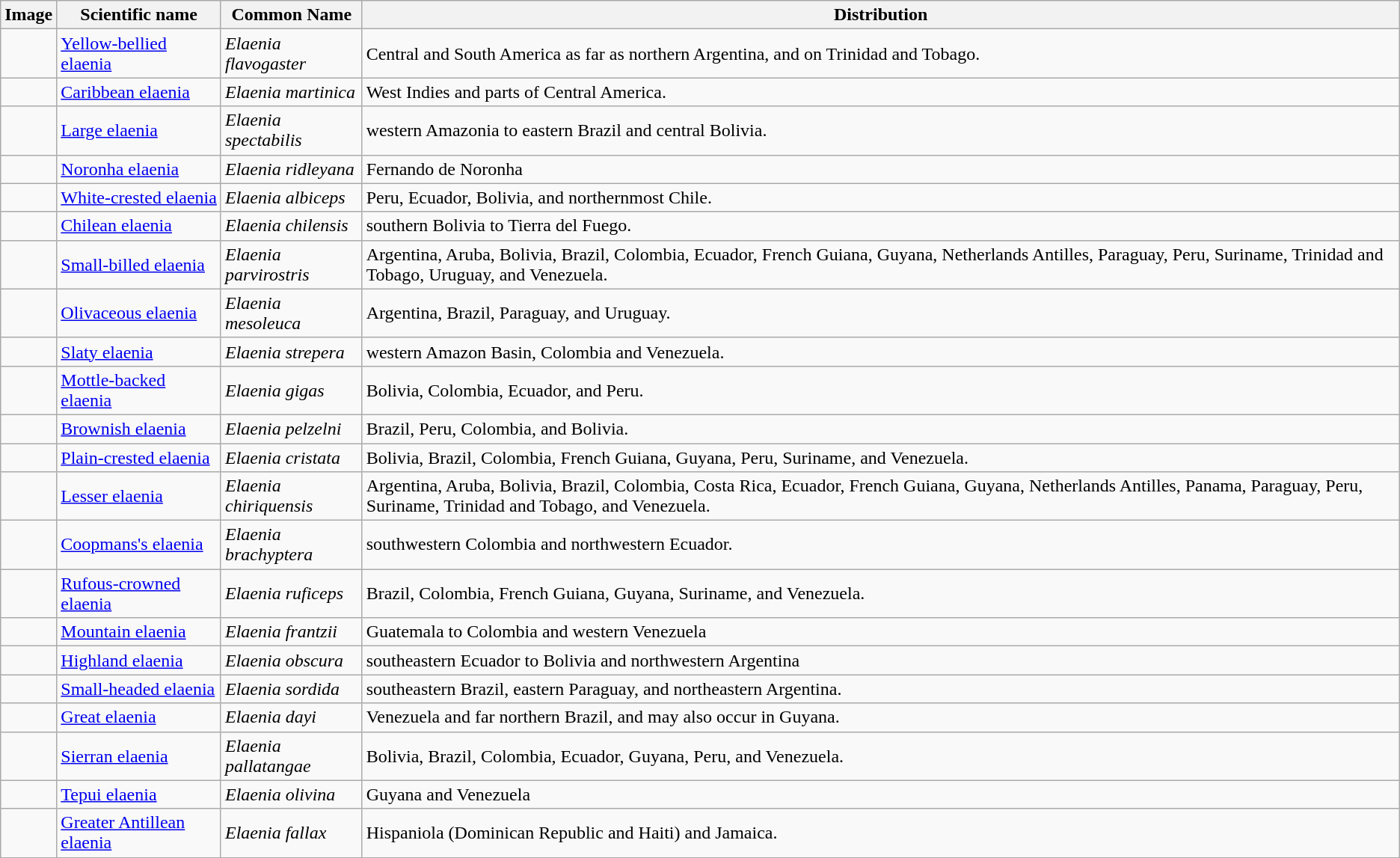<table class="wikitable">
<tr>
<th>Image</th>
<th>Scientific name</th>
<th>Common Name</th>
<th>Distribution</th>
</tr>
<tr>
<td></td>
<td><a href='#'>Yellow-bellied elaenia</a></td>
<td><em>Elaenia flavogaster</em></td>
<td>Central and South America as far as northern Argentina, and on Trinidad and Tobago.</td>
</tr>
<tr>
<td></td>
<td><a href='#'>Caribbean elaenia</a></td>
<td><em>Elaenia martinica</em></td>
<td>West Indies and parts of Central America.</td>
</tr>
<tr>
<td></td>
<td><a href='#'>Large elaenia</a></td>
<td><em>Elaenia spectabilis</em></td>
<td>western Amazonia to eastern Brazil and central Bolivia.</td>
</tr>
<tr>
<td></td>
<td><a href='#'>Noronha elaenia</a></td>
<td><em>Elaenia ridleyana</em></td>
<td>Fernando de Noronha</td>
</tr>
<tr>
<td></td>
<td><a href='#'>White-crested elaenia</a></td>
<td><em>Elaenia albiceps</em></td>
<td>Peru, Ecuador, Bolivia, and northernmost Chile.</td>
</tr>
<tr>
<td></td>
<td><a href='#'>Chilean elaenia</a></td>
<td><em>Elaenia chilensis</em></td>
<td>southern Bolivia to Tierra del Fuego.</td>
</tr>
<tr>
<td></td>
<td><a href='#'>Small-billed elaenia</a></td>
<td><em>Elaenia parvirostris</em></td>
<td>Argentina, Aruba, Bolivia, Brazil, Colombia, Ecuador, French Guiana, Guyana, Netherlands Antilles, Paraguay, Peru, Suriname, Trinidad and Tobago, Uruguay, and Venezuela.</td>
</tr>
<tr>
<td></td>
<td><a href='#'>Olivaceous elaenia</a></td>
<td><em>Elaenia mesoleuca</em></td>
<td>Argentina, Brazil, Paraguay, and Uruguay.</td>
</tr>
<tr>
<td></td>
<td><a href='#'>Slaty elaenia</a></td>
<td><em>Elaenia strepera</em></td>
<td>western Amazon Basin, Colombia and Venezuela.</td>
</tr>
<tr>
<td></td>
<td><a href='#'>Mottle-backed elaenia</a></td>
<td><em>Elaenia gigas</em></td>
<td>Bolivia, Colombia, Ecuador, and Peru.</td>
</tr>
<tr>
<td></td>
<td><a href='#'>Brownish elaenia</a></td>
<td><em>Elaenia pelzelni</em></td>
<td>Brazil,  Peru, Colombia, and Bolivia.</td>
</tr>
<tr>
<td></td>
<td><a href='#'>Plain-crested elaenia</a></td>
<td><em>Elaenia cristata</em></td>
<td>Bolivia, Brazil, Colombia, French Guiana, Guyana, Peru, Suriname, and Venezuela.</td>
</tr>
<tr>
<td></td>
<td><a href='#'>Lesser elaenia</a></td>
<td><em>Elaenia chiriquensis</em></td>
<td>Argentina, Aruba, Bolivia, Brazil, Colombia, Costa Rica, Ecuador, French Guiana, Guyana, Netherlands Antilles, Panama, Paraguay, Peru, Suriname, Trinidad and Tobago, and Venezuela.</td>
</tr>
<tr>
<td></td>
<td><a href='#'>Coopmans's elaenia</a></td>
<td><em>Elaenia brachyptera</em></td>
<td>southwestern Colombia and northwestern Ecuador.</td>
</tr>
<tr>
<td></td>
<td><a href='#'>Rufous-crowned elaenia</a></td>
<td><em>Elaenia ruficeps</em></td>
<td>Brazil, Colombia, French Guiana, Guyana, Suriname, and Venezuela.</td>
</tr>
<tr>
<td></td>
<td><a href='#'>Mountain elaenia</a></td>
<td><em>Elaenia frantzii</em></td>
<td>Guatemala to Colombia and western Venezuela</td>
</tr>
<tr>
<td></td>
<td><a href='#'>Highland elaenia</a></td>
<td><em>Elaenia obscura</em></td>
<td>southeastern Ecuador to Bolivia and northwestern Argentina</td>
</tr>
<tr>
<td></td>
<td><a href='#'>Small-headed elaenia</a></td>
<td><em>Elaenia sordida</em></td>
<td>southeastern Brazil, eastern Paraguay, and northeastern Argentina.</td>
</tr>
<tr>
<td></td>
<td><a href='#'>Great elaenia</a></td>
<td><em>Elaenia dayi</em></td>
<td>Venezuela and far northern Brazil, and may also occur in Guyana.</td>
</tr>
<tr>
<td></td>
<td><a href='#'>Sierran elaenia</a></td>
<td><em>Elaenia pallatangae</em></td>
<td>Bolivia, Brazil, Colombia, Ecuador, Guyana, Peru, and Venezuela.</td>
</tr>
<tr>
<td></td>
<td><a href='#'>Tepui elaenia</a></td>
<td><em>Elaenia olivina</em></td>
<td>Guyana and Venezuela</td>
</tr>
<tr>
<td></td>
<td><a href='#'>Greater Antillean elaenia</a></td>
<td><em>Elaenia fallax</em></td>
<td>Hispaniola (Dominican Republic and Haiti) and Jamaica.</td>
</tr>
<tr>
</tr>
</table>
